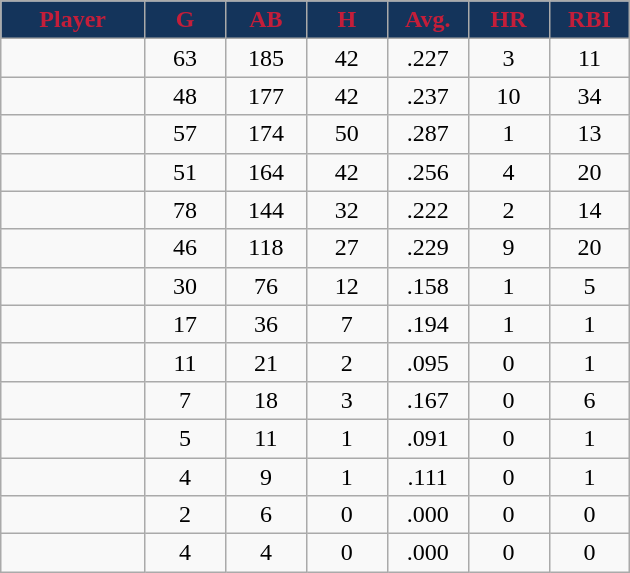<table class="wikitable sortable">
<tr>
<th style="background:#14345B;color:#C41E3A;" width="16%">Player</th>
<th style="background:#14345B;color:#C41E3A;" width="9%">G</th>
<th style="background:#14345B;color:#C41E3A;" width="9%">AB</th>
<th style="background:#14345B;color:#C41E3A;" width="9%">H</th>
<th style="background:#14345B;color:#C41E3A;" width="9%">Avg.</th>
<th style="background:#14345B;color:#C41E3A;" width="9%">HR</th>
<th style="background:#14345B;color:#C41E3A;" width="9%">RBI</th>
</tr>
<tr align="center">
<td></td>
<td>63</td>
<td>185</td>
<td>42</td>
<td>.227</td>
<td>3</td>
<td>11</td>
</tr>
<tr align=center>
<td></td>
<td>48</td>
<td>177</td>
<td>42</td>
<td>.237</td>
<td>10</td>
<td>34</td>
</tr>
<tr align=center>
<td></td>
<td>57</td>
<td>174</td>
<td>50</td>
<td>.287</td>
<td>1</td>
<td>13</td>
</tr>
<tr align=center>
<td></td>
<td>51</td>
<td>164</td>
<td>42</td>
<td>.256</td>
<td>4</td>
<td>20</td>
</tr>
<tr align=center>
<td></td>
<td>78</td>
<td>144</td>
<td>32</td>
<td>.222</td>
<td>2</td>
<td>14</td>
</tr>
<tr align=center>
<td></td>
<td>46</td>
<td>118</td>
<td>27</td>
<td>.229</td>
<td>9</td>
<td>20</td>
</tr>
<tr align=center>
<td></td>
<td>30</td>
<td>76</td>
<td>12</td>
<td>.158</td>
<td>1</td>
<td>5</td>
</tr>
<tr align="center">
<td></td>
<td>17</td>
<td>36</td>
<td>7</td>
<td>.194</td>
<td>1</td>
<td>1</td>
</tr>
<tr align="center">
<td></td>
<td>11</td>
<td>21</td>
<td>2</td>
<td>.095</td>
<td>0</td>
<td>1</td>
</tr>
<tr align="center">
<td></td>
<td>7</td>
<td>18</td>
<td>3</td>
<td>.167</td>
<td>0</td>
<td>6</td>
</tr>
<tr align="center">
<td></td>
<td>5</td>
<td>11</td>
<td>1</td>
<td>.091</td>
<td>0</td>
<td>1</td>
</tr>
<tr align=center>
<td></td>
<td>4</td>
<td>9</td>
<td>1</td>
<td>.111</td>
<td>0</td>
<td>1</td>
</tr>
<tr align="center">
<td></td>
<td>2</td>
<td>6</td>
<td>0</td>
<td>.000</td>
<td>0</td>
<td>0</td>
</tr>
<tr align="center">
<td></td>
<td>4</td>
<td>4</td>
<td>0</td>
<td>.000</td>
<td>0</td>
<td>0</td>
</tr>
</table>
